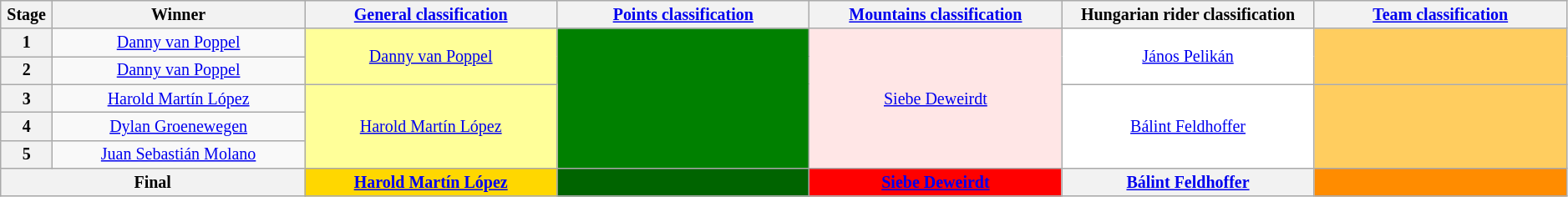<table class="wikitable" style="text-align: center; font-size:smaller;">
<tr style="background:#efefef;">
<th style="width:2%;">Stage</th>
<th style="width:14%;">Winner</th>
<th style="width:14%;"><a href='#'>General classification</a><br></th>
<th style="width:14%;"><a href='#'>Points classification</a><br></th>
<th style="width:14%;"><a href='#'>Mountains classification</a><br></th>
<th style="width:14%;">Hungarian rider classification<br></th>
<th style="width:14%;"><a href='#'>Team classification</a></th>
</tr>
<tr>
<th>1</th>
<td><a href='#'>Danny van Poppel</a></td>
<td style="background:#FFFF99;" rowspan="2"><a href='#'>Danny van Poppel</a></td>
<td style="background:#008000;" rowspan="5"></td>
<td style="background:#FFE6E6;" rowspan="5"><a href='#'>Siebe Deweirdt</a></td>
<td style="background:white;" rowspan="2"><a href='#'>János Pelikán</a></td>
<td style="background:#FFCD5F;" rowspan="2"></td>
</tr>
<tr>
<th>2</th>
<td><a href='#'>Danny van Poppel</a></td>
</tr>
<tr>
<th>3</th>
<td><a href='#'>Harold Martín López</a></td>
<td style="background:#FFFF99;" rowspan="3"><a href='#'>Harold Martín López</a></td>
<td style="background:white;" rowspan="3"><a href='#'>Bálint Feldhoffer</a></td>
<td style="background:#FFCD5F;" rowspan="3"></td>
</tr>
<tr>
<th>4</th>
<td><a href='#'>Dylan Groenewegen</a></td>
</tr>
<tr>
<th>5</th>
<td><a href='#'>Juan Sebastián Molano</a></td>
</tr>
<tr>
<th colspan="2">Final</th>
<th style="background:gold;"><a href='#'>Harold Martín López</a></th>
<th style="background:#006400;"></th>
<th style="background:#f00;"><a href='#'>Siebe Deweirdt</a></th>
<th style="background:offwhite;"><a href='#'>Bálint Feldhoffer</a></th>
<th style="background:#FF8C00;"></th>
</tr>
</table>
